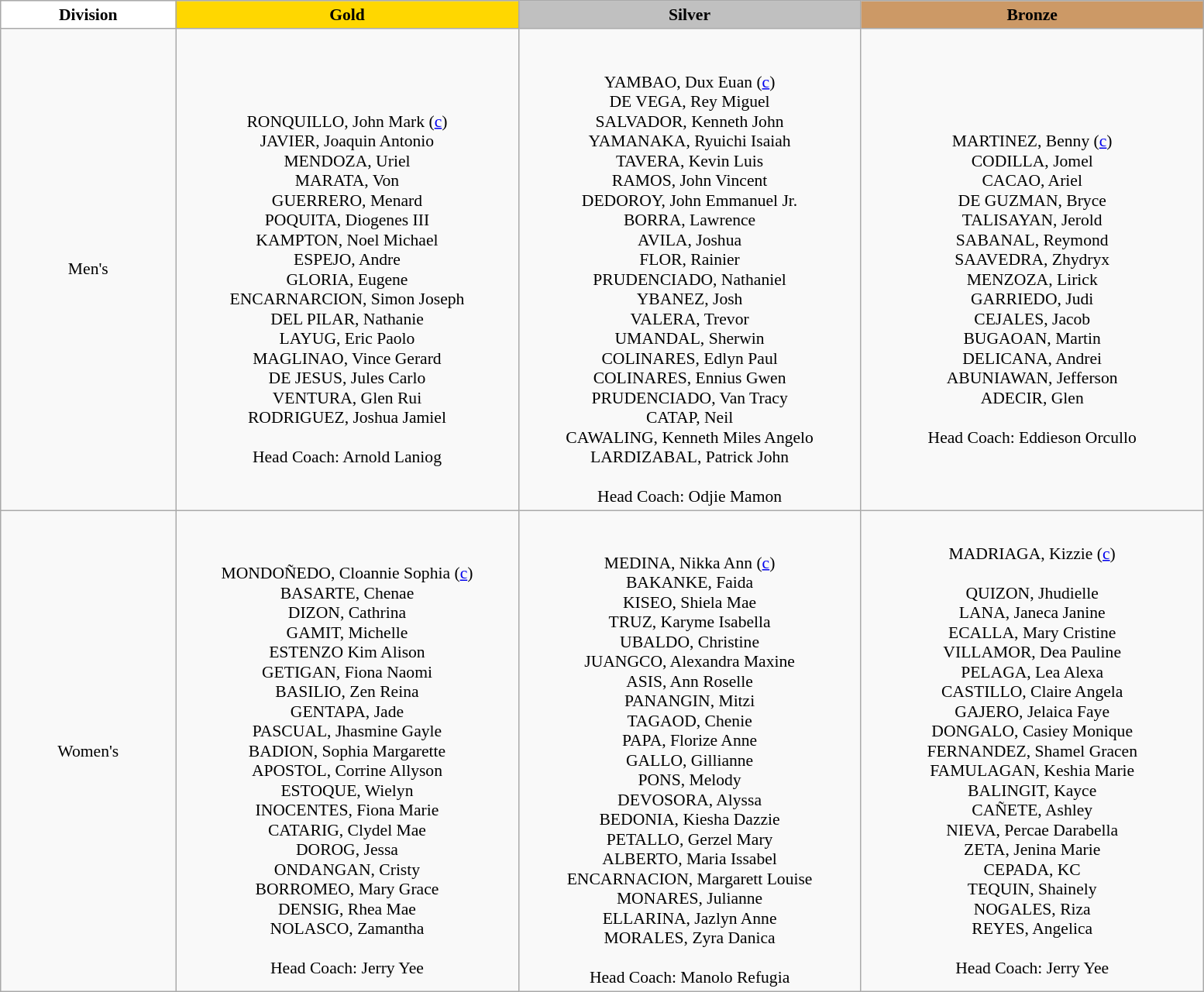<table class="wikitable" style="text-align:center; font-size:90%">
<tr>
<td style="width:10em; background:white"><strong>Division</strong></td>
<td style="width:20em; background:gold"><strong>Gold</strong></td>
<td style="width:20em; background:silver"><strong>Silver</strong></td>
<td style="width:20em; background:#cc9966"><strong>Bronze</strong></td>
</tr>
<tr>
<td>Men's</td>
<td><strong></strong><br><br>RONQUILLO, John Mark (<a href='#'>c</a>)<br>
JAVIER, Joaquin Antonio<br>
MENDOZA, Uriel<br>
MARATA, Von<br>
GUERRERO, Menard<br>
POQUITA, Diogenes III<br>
KAMPTON, Noel Michael<br>
ESPEJO, Andre<br>
GLORIA, Eugene<br>
ENCARNARCION, Simon Joseph<br>
DEL PILAR, Nathanie<br>
LAYUG, Eric Paolo<br>
MAGLINAO, Vince Gerard<br>
DE JESUS, Jules Carlo<br>
VENTURA, Glen Rui<br>
RODRIGUEZ, Joshua Jamiel<br><br>Head Coach: Arnold Laniog</td>
<td><br><br>YAMBAO, Dux Euan (<a href='#'>c</a>)<br>
DE VEGA, Rey Miguel<br>
SALVADOR, Kenneth John<br>
YAMANAKA, Ryuichi Isaiah<br>
TAVERA, Kevin Luis<br>
RAMOS, John Vincent<br>
DEDOROY, John Emmanuel Jr.<br>
BORRA, Lawrence<br>
AVILA, Joshua<br>
FLOR, Rainier<br>
PRUDENCIADO, Nathaniel<br>
YBANEZ, Josh<br>
VALERA, Trevor<br>
UMANDAL, Sherwin<br>
COLINARES, Edlyn Paul<br>
COLINARES, Ennius Gwen<br>
PRUDENCIADO, Van Tracy<br>
CATAP, Neil<br>
CAWALING, Kenneth Miles Angelo<br>
LARDIZABAL, Patrick John<br><br>Head Coach: Odjie Mamon</td>
<td><br><br>MARTINEZ, Benny (<a href='#'>c</a>)<br>
CODILLA, Jomel<br>
CACAO, Ariel<br>
DE GUZMAN, Bryce<br>
TALISAYAN, Jerold<br>
SABANAL, Reymond<br>
SAAVEDRA, Zhydryx<br>
MENZOZA, Lirick<br>
GARRIEDO, Judi<br>
CEJALES, Jacob<br>
BUGAOAN, Martin<br>
DELICANA, Andrei<br>
ABUNIAWAN, Jefferson<br>
ADECIR, Glen<br><br>Head Coach: Eddieson Orcullo</td>
</tr>
<tr>
<td>Women's</td>
<td><strong></strong><br><br>MONDOÑEDO, Cloannie Sophia (<a href='#'>c</a>)<br>
BASARTE, Chenae<br>
DIZON, Cathrina<br>
GAMIT, Michelle<br>
ESTENZO Kim Alison<br>
GETIGAN, Fiona Naomi<br>
BASILIO, Zen Reina<br>
GENTAPA, Jade<br>
PASCUAL, Jhasmine Gayle<br>
BADION, Sophia Margarette<br>
APOSTOL, Corrine Allyson<br>
ESTOQUE, Wielyn<br>
INOCENTES, Fiona Marie<br>
CATARIG, Clydel Mae<br>
DOROG, Jessa<br>
ONDANGAN, Cristy<br>
BORROMEO, Mary Grace<br>
DENSIG, Rhea Mae<br>
NOLASCO, Zamantha<br><br>Head Coach: Jerry Yee</td>
<td><br><br>MEDINA, Nikka Ann (<a href='#'>c</a>)<br>
BAKANKE, Faida<br>
KISEO, Shiela Mae<br>
TRUZ, Karyme Isabella<br>
UBALDO, Christine<br>
JUANGCO, Alexandra Maxine<br>
ASIS, Ann Roselle<br>
PANANGIN, Mitzi<br>
TAGAOD, Chenie<br>
PAPA, Florize Anne<br>
GALLO, Gillianne<br>
PONS, Melody<br>
DEVOSORA, Alyssa<br>
BEDONIA, Kiesha Dazzie<br>
PETALLO, Gerzel Mary<br>
ALBERTO, Maria Issabel<br>
ENCARNACION, Margarett Louise<br>
MONARES, Julianne<br>
ELLARINA, Jazlyn Anne<br>
MORALES, Zyra Danica<br><br>Head Coach: Manolo Refugia</td>
<td><br> MADRIAGA, Kizzie (<a href='#'>c</a>)<br><br>QUIZON, Jhudielle<br>
LANA, Janeca Janine<br>
ECALLA, Mary Cristine<br>
VILLAMOR, Dea Pauline<br>
PELAGA, Lea Alexa<br>
CASTILLO, Claire Angela<br>
GAJERO, Jelaica Faye<br>
DONGALO, Casiey Monique<br>
FERNANDEZ, Shamel Gracen<br>
FAMULAGAN, Keshia Marie<br>
BALINGIT, Kayce<br>
CAÑETE, Ashley<br>
NIEVA, Percae Darabella<br>
ZETA, Jenina Marie<br>
CEPADA, KC<br>
TEQUIN, Shainely<br>
NOGALES, Riza<br>
REYES, Angelica<br><br>Head Coach: Jerry Yee</td>
</tr>
</table>
